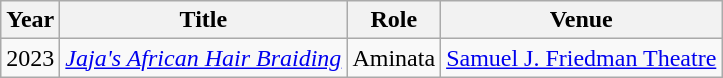<table class="wikitable plainrowheaders">
<tr>
<th>Year</th>
<th>Title</th>
<th>Role</th>
<th>Venue</th>
</tr>
<tr>
<td>2023</td>
<td><em><a href='#'>Jaja's African Hair Braiding</a></em></td>
<td>Aminata</td>
<td><a href='#'>Samuel J. Friedman Theatre</a></td>
</tr>
</table>
